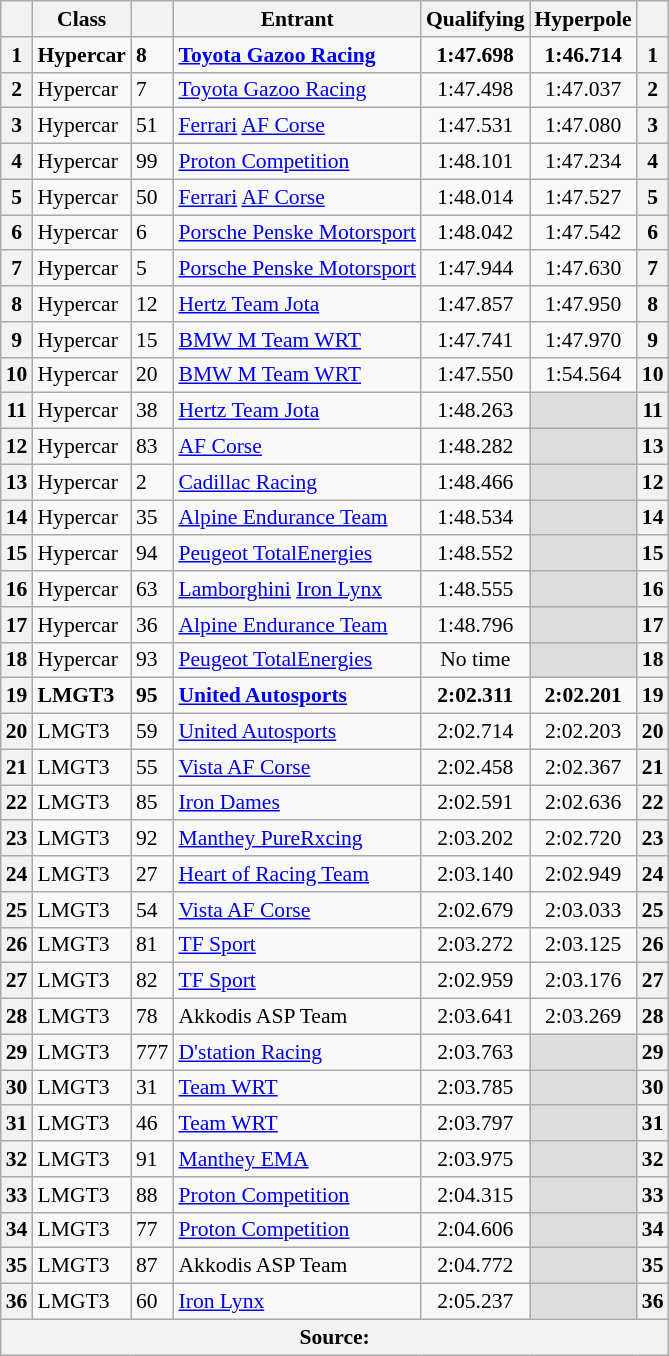<table class="wikitable sortable" style="font-size:90%;">
<tr>
<th></th>
<th>Class</th>
<th></th>
<th>Entrant</th>
<th>Qualifying</th>
<th>Hyperpole</th>
<th></th>
</tr>
<tr style="font-weight:bold">
<th>1</th>
<td>Hypercar</td>
<td>8</td>
<td> <a href='#'>Toyota Gazoo Racing</a></td>
<td style="text-align:center;">1:47.698</td>
<td style="text-align:center;">1:46.714</td>
<th>1</th>
</tr>
<tr>
<th>2</th>
<td>Hypercar</td>
<td>7</td>
<td> <a href='#'>Toyota Gazoo Racing</a></td>
<td style="text-align:center;">1:47.498</td>
<td style="text-align:center;">1:47.037</td>
<th>2</th>
</tr>
<tr>
<th>3</th>
<td>Hypercar</td>
<td>51</td>
<td> <a href='#'>Ferrari</a> <a href='#'>AF Corse</a></td>
<td style="text-align:center;">1:47.531</td>
<td style="text-align:center;">1:47.080</td>
<th>3</th>
</tr>
<tr>
<th>4</th>
<td>Hypercar</td>
<td>99</td>
<td> <a href='#'>Proton Competition</a></td>
<td style="text-align:center;">1:48.101</td>
<td style="text-align:center;">1:47.234</td>
<th>4</th>
</tr>
<tr>
<th>5</th>
<td>Hypercar</td>
<td>50</td>
<td> <a href='#'>Ferrari</a> <a href='#'>AF Corse</a></td>
<td style="text-align:center;">1:48.014</td>
<td style="text-align:center;">1:47.527</td>
<th>5</th>
</tr>
<tr>
<th>6</th>
<td>Hypercar</td>
<td>6</td>
<td> <a href='#'>Porsche Penske Motorsport</a></td>
<td style="text-align:center;">1:48.042</td>
<td style="text-align:center;">1:47.542</td>
<th>6</th>
</tr>
<tr>
<th>7</th>
<td>Hypercar</td>
<td>5</td>
<td> <a href='#'>Porsche Penske Motorsport</a></td>
<td style="text-align:center;">1:47.944</td>
<td style="text-align:center;">1:47.630</td>
<th>7</th>
</tr>
<tr>
<th>8</th>
<td>Hypercar</td>
<td>12</td>
<td> <a href='#'>Hertz Team Jota</a></td>
<td style="text-align:center;">1:47.857</td>
<td style="text-align:center;">1:47.950</td>
<th>8</th>
</tr>
<tr>
<th>9</th>
<td>Hypercar</td>
<td>15</td>
<td> <a href='#'>BMW M Team WRT</a></td>
<td style="text-align:center;">1:47.741</td>
<td style="text-align:center;">1:47.970</td>
<th>9</th>
</tr>
<tr>
<th>10</th>
<td>Hypercar</td>
<td>20</td>
<td> <a href='#'>BMW M Team WRT</a></td>
<td style="text-align:center;">1:47.550</td>
<td style="text-align:center;">1:54.564</td>
<th>10</th>
</tr>
<tr>
<th>11</th>
<td>Hypercar</td>
<td>38</td>
<td> <a href='#'>Hertz Team Jota</a></td>
<td style="text-align:center;">1:48.263</td>
<td style="text-align:center; background:#ddd;"></td>
<th>11</th>
</tr>
<tr>
<th>12</th>
<td>Hypercar</td>
<td>83</td>
<td> <a href='#'>AF Corse</a></td>
<td style="text-align:center;">1:48.282</td>
<td style="text-align:center; background:#ddd;"></td>
<th>13</th>
</tr>
<tr>
<th>13</th>
<td>Hypercar</td>
<td>2</td>
<td> <a href='#'>Cadillac Racing</a></td>
<td style="text-align:center;">1:48.466</td>
<td style="text-align:center; background:#ddd;"></td>
<th>12</th>
</tr>
<tr>
<th>14</th>
<td>Hypercar</td>
<td>35</td>
<td> <a href='#'>Alpine Endurance Team</a></td>
<td style="text-align:center;">1:48.534</td>
<td style="text-align:center; background:#ddd;"></td>
<th>14</th>
</tr>
<tr>
<th>15</th>
<td>Hypercar</td>
<td>94</td>
<td> <a href='#'>Peugeot TotalEnergies</a></td>
<td style="text-align:center;">1:48.552</td>
<td style="text-align:center; background:#ddd;"></td>
<th>15</th>
</tr>
<tr>
<th>16</th>
<td>Hypercar</td>
<td>63</td>
<td> <a href='#'>Lamborghini</a> <a href='#'>Iron Lynx</a></td>
<td style="text-align:center;">1:48.555</td>
<td style="text-align:center; background:#ddd;"></td>
<th>16</th>
</tr>
<tr>
<th>17</th>
<td>Hypercar</td>
<td>36</td>
<td> <a href='#'>Alpine Endurance Team</a></td>
<td style="text-align:center;">1:48.796</td>
<td style="text-align:center; background:#ddd;"></td>
<th>17</th>
</tr>
<tr>
<th>18</th>
<td>Hypercar</td>
<td>93</td>
<td> <a href='#'>Peugeot TotalEnergies</a></td>
<td style="text-align:center;">No time</td>
<td style="text-align:center; background:#ddd;"></td>
<th>18</th>
</tr>
<tr style="font-weight:bold">
<th>19</th>
<td>LMGT3</td>
<td>95</td>
<td> <a href='#'>United Autosports</a></td>
<td style="text-align:center;">2:02.311</td>
<td style="text-align:center;">2:02.201</td>
<th>19</th>
</tr>
<tr>
<th>20</th>
<td>LMGT3</td>
<td>59</td>
<td> <a href='#'>United Autosports</a></td>
<td style="text-align:center;">2:02.714</td>
<td style="text-align:center;">2:02.203</td>
<th>20</th>
</tr>
<tr>
<th>21</th>
<td>LMGT3</td>
<td>55</td>
<td> <a href='#'>Vista AF Corse</a></td>
<td style="text-align:center;">2:02.458</td>
<td style="text-align:center;">2:02.367</td>
<th>21</th>
</tr>
<tr>
<th>22</th>
<td>LMGT3</td>
<td>85</td>
<td> <a href='#'>Iron Dames</a></td>
<td style="text-align:center;">2:02.591</td>
<td style="text-align:center;">2:02.636</td>
<th>22</th>
</tr>
<tr>
<th>23</th>
<td>LMGT3</td>
<td>92</td>
<td> <a href='#'>Manthey PureRxcing</a></td>
<td style="text-align:center;">2:03.202</td>
<td style="text-align:center;">2:02.720</td>
<th>23</th>
</tr>
<tr>
<th>24</th>
<td>LMGT3</td>
<td>27</td>
<td> <a href='#'>Heart of Racing Team</a></td>
<td style="text-align:center;">2:03.140</td>
<td style="text-align:center;">2:02.949</td>
<th>24</th>
</tr>
<tr>
<th>25</th>
<td>LMGT3</td>
<td>54</td>
<td> <a href='#'>Vista AF Corse</a></td>
<td style="text-align:center;">2:02.679</td>
<td style="text-align:center;">2:03.033</td>
<th>25</th>
</tr>
<tr>
<th>26</th>
<td>LMGT3</td>
<td>81</td>
<td> <a href='#'>TF Sport</a></td>
<td style="text-align:center;">2:03.272</td>
<td style="text-align:center;">2:03.125</td>
<th>26</th>
</tr>
<tr>
<th>27</th>
<td>LMGT3</td>
<td>82</td>
<td> <a href='#'>TF Sport</a></td>
<td style="text-align:center;">2:02.959</td>
<td style="text-align:center;">2:03.176</td>
<th>27</th>
</tr>
<tr>
<th>28</th>
<td>LMGT3</td>
<td>78</td>
<td> Akkodis ASP Team</td>
<td style="text-align:center;">2:03.641</td>
<td style="text-align:center;">2:03.269</td>
<th>28</th>
</tr>
<tr>
<th>29</th>
<td>LMGT3</td>
<td>777</td>
<td> <a href='#'>D'station Racing</a></td>
<td style="text-align:center;">2:03.763</td>
<td style="text-align:center; background:#ddd;"></td>
<th>29</th>
</tr>
<tr>
<th>30</th>
<td>LMGT3</td>
<td>31</td>
<td> <a href='#'>Team WRT</a></td>
<td style="text-align:center;">2:03.785</td>
<td style="text-align:center; background:#ddd;"></td>
<th>30</th>
</tr>
<tr>
<th>31</th>
<td>LMGT3</td>
<td>46</td>
<td> <a href='#'>Team WRT</a></td>
<td style="text-align:center;">2:03.797</td>
<td style="text-align:center; background:#ddd;"></td>
<th>31</th>
</tr>
<tr>
<th>32</th>
<td>LMGT3</td>
<td>91</td>
<td> <a href='#'>Manthey EMA</a></td>
<td style="text-align:center;">2:03.975</td>
<td style="text-align:center; background:#ddd;"></td>
<th>32</th>
</tr>
<tr>
<th>33</th>
<td>LMGT3</td>
<td>88</td>
<td> <a href='#'>Proton Competition</a></td>
<td style="text-align:center;">2:04.315</td>
<td style="text-align:center; background:#ddd;"></td>
<th>33</th>
</tr>
<tr>
<th>34</th>
<td>LMGT3</td>
<td>77</td>
<td> <a href='#'>Proton Competition</a></td>
<td style="text-align:center;">2:04.606</td>
<td style="text-align:center; background:#ddd;"></td>
<th>34</th>
</tr>
<tr>
<th>35</th>
<td>LMGT3</td>
<td>87</td>
<td> Akkodis ASP Team</td>
<td style="text-align:center;">2:04.772</td>
<td style="text-align:center; background:#ddd;"></td>
<th>35</th>
</tr>
<tr>
<th>36</th>
<td>LMGT3</td>
<td>60</td>
<td> <a href='#'>Iron Lynx</a></td>
<td style="text-align:center;">2:05.237</td>
<td style="text-align:center; background:#ddd;"></td>
<th>36</th>
</tr>
<tr>
<th colspan="7">Source:</th>
</tr>
</table>
